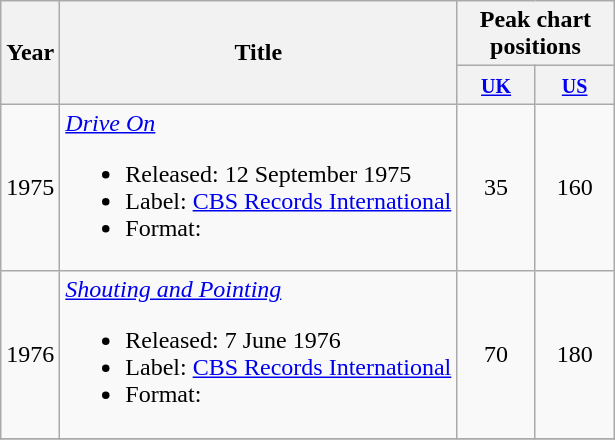<table class="wikitable" style="text-align:center;">
<tr>
<th rowspan="2">Year</th>
<th rowspan="2" ">Title</th>
<th colspan="2">Peak chart positions</th>
</tr>
<tr>
<th width="45"><small><a href='#'>UK</a></small><br></th>
<th width="45"><small><a href='#'>US</a></small><br></th>
</tr>
<tr>
<td>1975</td>
<td align="left"><em><a href='#'>Drive On</a></em><br><ul><li>Released: 12 September 1975</li><li>Label: <a href='#'>CBS Records International</a></li><li>Format:</li></ul></td>
<td align="center">35</td>
<td align="center">160</td>
</tr>
<tr>
<td>1976</td>
<td align="left"><em><a href='#'>Shouting and Pointing</a></em><br><ul><li>Released: 7 June 1976</li><li>Label: <a href='#'>CBS Records International</a></li><li>Format:</li></ul></td>
<td>70</td>
<td>180</td>
</tr>
<tr>
</tr>
</table>
